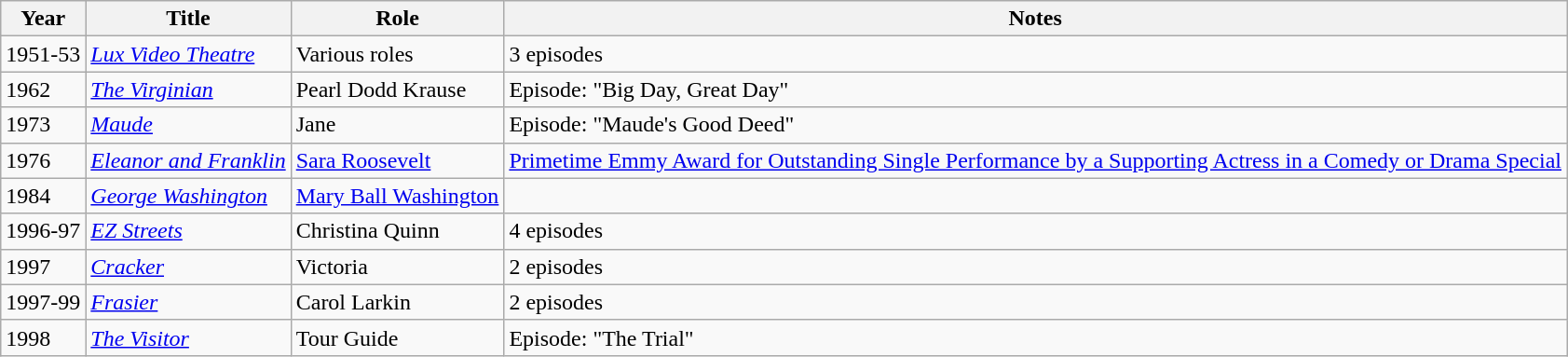<table class="wikitable sortable">
<tr>
<th>Year</th>
<th>Title</th>
<th>Role</th>
<th class="unsortable">Notes</th>
</tr>
<tr>
<td>1951-53</td>
<td><em><a href='#'>Lux Video Theatre</a></em></td>
<td>Various roles</td>
<td>3 episodes</td>
</tr>
<tr>
<td>1962</td>
<td><em><a href='#'>The Virginian</a></em></td>
<td>Pearl Dodd Krause</td>
<td>Episode: "Big Day, Great Day"</td>
</tr>
<tr>
<td>1973</td>
<td><em><a href='#'>Maude</a></em></td>
<td>Jane</td>
<td>Episode: "Maude's Good Deed"</td>
</tr>
<tr>
<td>1976</td>
<td><em><a href='#'>Eleanor and Franklin</a></em></td>
<td><a href='#'>Sara Roosevelt</a></td>
<td><a href='#'>Primetime Emmy Award for Outstanding Single Performance by a Supporting Actress in a Comedy or Drama Special</a></td>
</tr>
<tr>
<td>1984</td>
<td><em><a href='#'>George Washington</a></em></td>
<td><a href='#'>Mary Ball Washington</a></td>
<td></td>
</tr>
<tr>
<td>1996-97</td>
<td><em><a href='#'>EZ Streets</a></em></td>
<td>Christina Quinn</td>
<td>4 episodes</td>
</tr>
<tr>
<td>1997</td>
<td><em><a href='#'>Cracker</a></em></td>
<td>Victoria</td>
<td>2 episodes</td>
</tr>
<tr>
<td>1997-99</td>
<td><em><a href='#'>Frasier</a></em></td>
<td>Carol Larkin</td>
<td>2 episodes</td>
</tr>
<tr>
<td>1998</td>
<td><em><a href='#'>The Visitor</a></em></td>
<td>Tour Guide</td>
<td>Episode: "The Trial"</td>
</tr>
</table>
